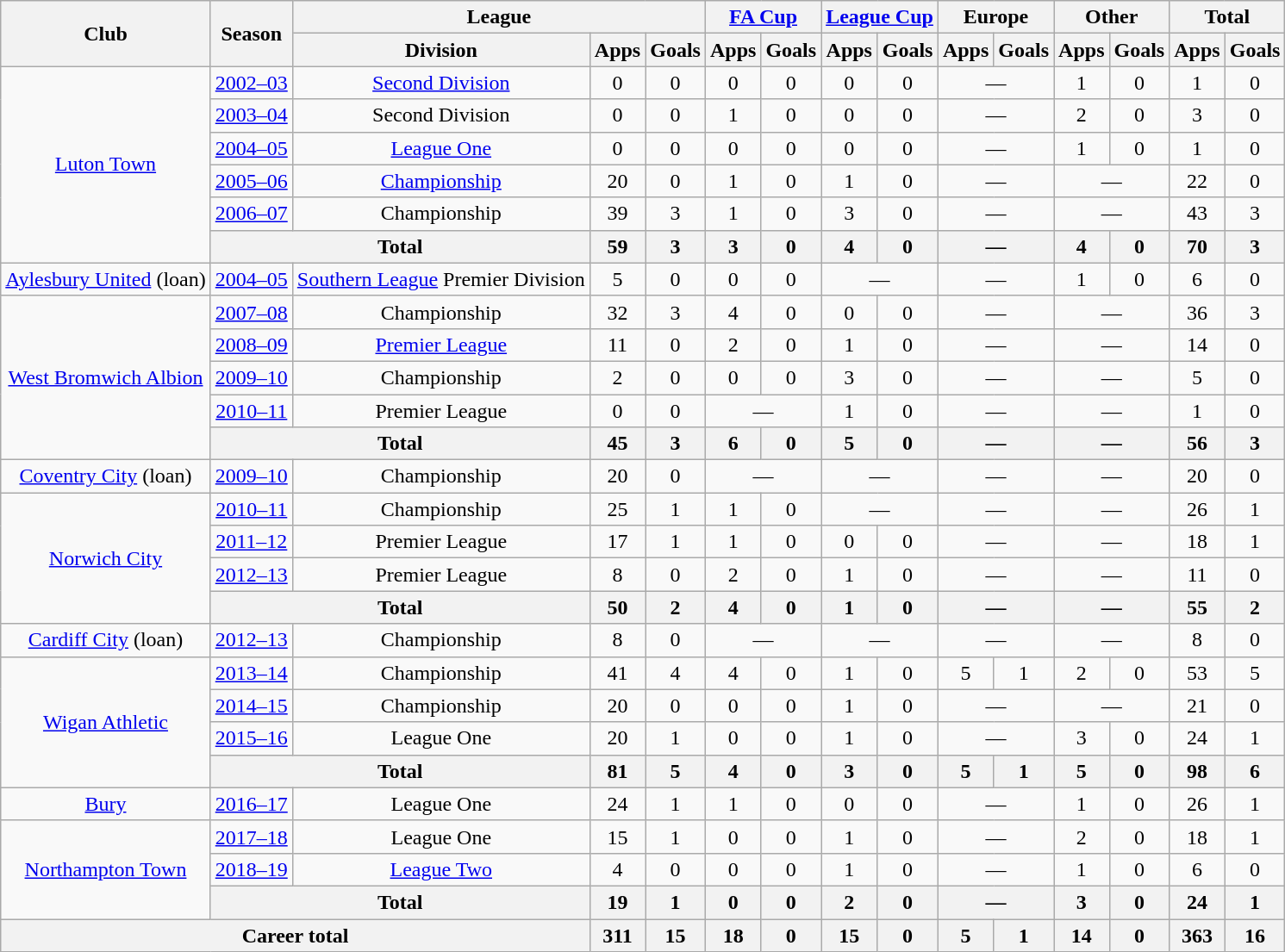<table class=wikitable style=text-align:center>
<tr>
<th rowspan=2>Club</th>
<th rowspan=2>Season</th>
<th colspan=3>League</th>
<th colspan=2><a href='#'>FA Cup</a></th>
<th colspan=2><a href='#'>League Cup</a></th>
<th colspan=2>Europe</th>
<th colspan=2>Other</th>
<th colspan=2>Total</th>
</tr>
<tr>
<th>Division</th>
<th>Apps</th>
<th>Goals</th>
<th>Apps</th>
<th>Goals</th>
<th>Apps</th>
<th>Goals</th>
<th>Apps</th>
<th>Goals</th>
<th>Apps</th>
<th>Goals</th>
<th>Apps</th>
<th>Goals</th>
</tr>
<tr>
<td rowspan=6><a href='#'>Luton Town</a></td>
<td><a href='#'>2002–03</a></td>
<td><a href='#'>Second Division</a></td>
<td>0</td>
<td>0</td>
<td>0</td>
<td>0</td>
<td>0</td>
<td>0</td>
<td colspan=2>—</td>
<td>1</td>
<td>0</td>
<td>1</td>
<td>0</td>
</tr>
<tr>
<td><a href='#'>2003–04</a></td>
<td>Second Division</td>
<td>0</td>
<td>0</td>
<td>1</td>
<td>0</td>
<td>0</td>
<td>0</td>
<td colspan=2>—</td>
<td>2</td>
<td>0</td>
<td>3</td>
<td>0</td>
</tr>
<tr>
<td><a href='#'>2004–05</a></td>
<td><a href='#'>League One</a></td>
<td>0</td>
<td>0</td>
<td>0</td>
<td>0</td>
<td>0</td>
<td>0</td>
<td colspan=2>—</td>
<td>1</td>
<td>0</td>
<td>1</td>
<td>0</td>
</tr>
<tr>
<td><a href='#'>2005–06</a></td>
<td><a href='#'>Championship</a></td>
<td>20</td>
<td>0</td>
<td>1</td>
<td>0</td>
<td>1</td>
<td>0</td>
<td colspan=2>—</td>
<td colspan=2>—</td>
<td>22</td>
<td>0</td>
</tr>
<tr>
<td><a href='#'>2006–07</a></td>
<td>Championship</td>
<td>39</td>
<td>3</td>
<td>1</td>
<td>0</td>
<td>3</td>
<td>0</td>
<td colspan=2>—</td>
<td colspan=2>—</td>
<td>43</td>
<td>3</td>
</tr>
<tr>
<th colspan=2>Total</th>
<th>59</th>
<th>3</th>
<th>3</th>
<th>0</th>
<th>4</th>
<th>0</th>
<th colspan=2>—</th>
<th>4</th>
<th>0</th>
<th>70</th>
<th>3</th>
</tr>
<tr>
<td><a href='#'>Aylesbury United</a> (loan)</td>
<td><a href='#'>2004–05</a></td>
<td><a href='#'>Southern League</a> Premier Division</td>
<td>5</td>
<td>0</td>
<td>0</td>
<td>0</td>
<td colspan=2>—</td>
<td colspan=2>—</td>
<td>1</td>
<td>0</td>
<td>6</td>
<td>0</td>
</tr>
<tr>
<td rowspan=5><a href='#'>West Bromwich Albion</a></td>
<td><a href='#'>2007–08</a></td>
<td>Championship</td>
<td>32</td>
<td>3</td>
<td>4</td>
<td>0</td>
<td>0</td>
<td>0</td>
<td colspan=2>—</td>
<td colspan=2>—</td>
<td>36</td>
<td>3</td>
</tr>
<tr>
<td><a href='#'>2008–09</a></td>
<td><a href='#'>Premier League</a></td>
<td>11</td>
<td>0</td>
<td>2</td>
<td>0</td>
<td>1</td>
<td>0</td>
<td colspan=2>—</td>
<td colspan=2>—</td>
<td>14</td>
<td>0</td>
</tr>
<tr>
<td><a href='#'>2009–10</a></td>
<td>Championship</td>
<td>2</td>
<td>0</td>
<td>0</td>
<td>0</td>
<td>3</td>
<td>0</td>
<td colspan=2>—</td>
<td colspan=2>—</td>
<td>5</td>
<td>0</td>
</tr>
<tr>
<td><a href='#'>2010–11</a></td>
<td>Premier League</td>
<td>0</td>
<td>0</td>
<td colspan=2>—</td>
<td>1</td>
<td>0</td>
<td colspan=2>—</td>
<td colspan=2>—</td>
<td>1</td>
<td>0</td>
</tr>
<tr>
<th colspan=2>Total</th>
<th>45</th>
<th>3</th>
<th>6</th>
<th>0</th>
<th>5</th>
<th>0</th>
<th colspan=2>—</th>
<th colspan=2>—</th>
<th>56</th>
<th>3</th>
</tr>
<tr>
<td><a href='#'>Coventry City</a> (loan)</td>
<td><a href='#'>2009–10</a></td>
<td>Championship</td>
<td>20</td>
<td>0</td>
<td colspan=2>—</td>
<td colspan=2>—</td>
<td colspan=2>—</td>
<td colspan=2>—</td>
<td>20</td>
<td>0</td>
</tr>
<tr>
<td rowspan=4><a href='#'>Norwich City</a></td>
<td><a href='#'>2010–11</a></td>
<td>Championship</td>
<td>25</td>
<td>1</td>
<td>1</td>
<td>0</td>
<td colspan=2>—</td>
<td colspan=2>—</td>
<td colspan=2>—</td>
<td>26</td>
<td>1</td>
</tr>
<tr>
<td><a href='#'>2011–12</a></td>
<td>Premier League</td>
<td>17</td>
<td>1</td>
<td>1</td>
<td>0</td>
<td>0</td>
<td>0</td>
<td colspan=2>—</td>
<td colspan=2>—</td>
<td>18</td>
<td>1</td>
</tr>
<tr>
<td><a href='#'>2012–13</a></td>
<td>Premier League</td>
<td>8</td>
<td>0</td>
<td>2</td>
<td>0</td>
<td>1</td>
<td>0</td>
<td colspan=2>—</td>
<td colspan=2>—</td>
<td>11</td>
<td>0</td>
</tr>
<tr>
<th colspan=2>Total</th>
<th>50</th>
<th>2</th>
<th>4</th>
<th>0</th>
<th>1</th>
<th>0</th>
<th colspan=2>—</th>
<th colspan=2>—</th>
<th>55</th>
<th>2</th>
</tr>
<tr>
<td><a href='#'>Cardiff City</a> (loan)</td>
<td><a href='#'>2012–13</a></td>
<td>Championship</td>
<td>8</td>
<td>0</td>
<td colspan=2>—</td>
<td colspan=2>—</td>
<td colspan=2>—</td>
<td colspan=2>—</td>
<td>8</td>
<td>0</td>
</tr>
<tr>
<td rowspan=4><a href='#'>Wigan Athletic</a></td>
<td><a href='#'>2013–14</a></td>
<td>Championship</td>
<td>41</td>
<td>4</td>
<td>4</td>
<td>0</td>
<td>1</td>
<td>0</td>
<td>5</td>
<td>1</td>
<td>2</td>
<td>0</td>
<td>53</td>
<td>5</td>
</tr>
<tr>
<td><a href='#'>2014–15</a></td>
<td>Championship</td>
<td>20</td>
<td>0</td>
<td>0</td>
<td>0</td>
<td>1</td>
<td>0</td>
<td colspan=2>—</td>
<td colspan=2>—</td>
<td>21</td>
<td>0</td>
</tr>
<tr>
<td><a href='#'>2015–16</a></td>
<td>League One</td>
<td>20</td>
<td>1</td>
<td>0</td>
<td>0</td>
<td>1</td>
<td>0</td>
<td colspan=2>—</td>
<td>3</td>
<td>0</td>
<td>24</td>
<td>1</td>
</tr>
<tr>
<th colspan=2>Total</th>
<th>81</th>
<th>5</th>
<th>4</th>
<th>0</th>
<th>3</th>
<th>0</th>
<th>5</th>
<th>1</th>
<th>5</th>
<th>0</th>
<th>98</th>
<th>6</th>
</tr>
<tr>
<td><a href='#'>Bury</a></td>
<td><a href='#'>2016–17</a></td>
<td>League One</td>
<td>24</td>
<td>1</td>
<td>1</td>
<td>0</td>
<td>0</td>
<td>0</td>
<td colspan=2>—</td>
<td>1</td>
<td>0</td>
<td>26</td>
<td>1</td>
</tr>
<tr>
<td rowspan=3><a href='#'>Northampton Town</a></td>
<td><a href='#'>2017–18</a></td>
<td>League One</td>
<td>15</td>
<td>1</td>
<td>0</td>
<td>0</td>
<td>1</td>
<td>0</td>
<td colspan=2>—</td>
<td>2</td>
<td>0</td>
<td>18</td>
<td>1</td>
</tr>
<tr>
<td><a href='#'>2018–19</a></td>
<td><a href='#'>League Two</a></td>
<td>4</td>
<td>0</td>
<td>0</td>
<td>0</td>
<td>1</td>
<td>0</td>
<td colspan=2>—</td>
<td>1</td>
<td>0</td>
<td>6</td>
<td>0</td>
</tr>
<tr>
<th colspan=2>Total</th>
<th>19</th>
<th>1</th>
<th>0</th>
<th>0</th>
<th>2</th>
<th>0</th>
<th colspan=2>—</th>
<th>3</th>
<th>0</th>
<th>24</th>
<th>1</th>
</tr>
<tr>
<th colspan=3>Career total</th>
<th>311</th>
<th>15</th>
<th>18</th>
<th>0</th>
<th>15</th>
<th>0</th>
<th>5</th>
<th>1</th>
<th>14</th>
<th>0</th>
<th>363</th>
<th>16</th>
</tr>
</table>
